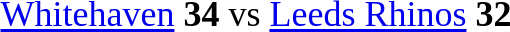<table style="font-size:150%;">
<tr>
<td> <a href='#'>Whitehaven</a> <strong>34</strong> vs  <a href='#'>Leeds Rhinos</a> <strong>32</strong></td>
</tr>
</table>
